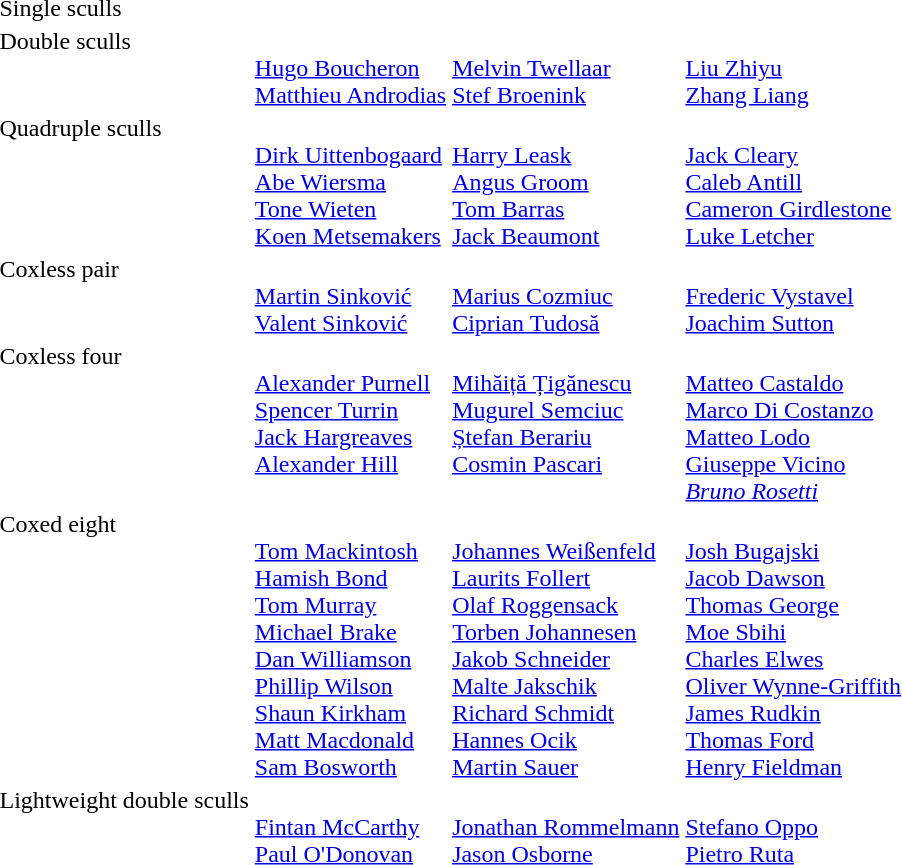<table>
<tr valign="top">
<td>Single sculls<br></td>
<td></td>
<td></td>
<td></td>
</tr>
<tr valign="top">
<td>Double sculls<br></td>
<td><br><a href='#'>Hugo Boucheron</a><br><a href='#'>Matthieu Androdias</a></td>
<td><br><a href='#'>Melvin Twellaar</a><br><a href='#'>Stef Broenink</a></td>
<td><br><a href='#'>Liu Zhiyu</a><br><a href='#'>Zhang Liang</a></td>
</tr>
<tr valign="top">
<td>Quadruple sculls <br></td>
<td><br><a href='#'>Dirk Uittenbogaard</a><br><a href='#'>Abe Wiersma</a><br><a href='#'>Tone Wieten</a><br><a href='#'>Koen Metsemakers</a></td>
<td><br><a href='#'>Harry Leask</a><br><a href='#'>Angus Groom</a><br><a href='#'>Tom Barras</a><br><a href='#'>Jack Beaumont</a></td>
<td><br><a href='#'>Jack Cleary</a><br><a href='#'>Caleb Antill</a><br><a href='#'>Cameron Girdlestone</a><br><a href='#'>Luke Letcher</a></td>
</tr>
<tr valign="top">
<td>Coxless pair<br></td>
<td><br><a href='#'>Martin Sinković</a><br><a href='#'>Valent Sinković</a></td>
<td><br><a href='#'>Marius Cozmiuc</a><br><a href='#'>Ciprian Tudosă</a></td>
<td><br><a href='#'>Frederic Vystavel</a><br><a href='#'>Joachim Sutton</a></td>
</tr>
<tr valign="top">
<td>Coxless four<br></td>
<td><br><a href='#'>Alexander Purnell</a><br><a href='#'>Spencer Turrin</a><br><a href='#'>Jack Hargreaves</a><br><a href='#'>Alexander Hill</a></td>
<td><br><a href='#'>Mihăiță Țigănescu</a><br><a href='#'>Mugurel Semciuc</a><br><a href='#'>Ștefan Berariu</a><br><a href='#'>Cosmin Pascari</a></td>
<td><br><a href='#'>Matteo Castaldo</a><br><a href='#'>Marco Di Costanzo</a><br><a href='#'>Matteo Lodo</a><br><a href='#'>Giuseppe Vicino</a><br><em><a href='#'>Bruno Rosetti</a></em></td>
</tr>
<tr valign="top">
<td>Coxed eight<br></td>
<td><br><a href='#'>Tom Mackintosh</a><br><a href='#'>Hamish Bond</a><br><a href='#'>Tom Murray</a><br><a href='#'>Michael Brake</a><br><a href='#'>Dan Williamson</a><br><a href='#'>Phillip Wilson</a><br><a href='#'>Shaun Kirkham</a><br><a href='#'>Matt Macdonald</a><br><a href='#'>Sam Bosworth</a> </td>
<td><br><a href='#'>Johannes Weißenfeld</a><br><a href='#'>Laurits Follert</a><br><a href='#'>Olaf Roggensack</a><br><a href='#'>Torben Johannesen</a><br><a href='#'>Jakob Schneider</a><br><a href='#'>Malte Jakschik</a><br><a href='#'>Richard Schmidt</a><br><a href='#'>Hannes Ocik</a><br><a href='#'>Martin Sauer</a> </td>
<td><br><a href='#'>Josh Bugajski</a><br><a href='#'>Jacob Dawson</a><br><a href='#'>Thomas George</a><br><a href='#'>Moe Sbihi</a><br><a href='#'>Charles Elwes</a><br><a href='#'>Oliver Wynne-Griffith</a><br><a href='#'>James Rudkin</a><br><a href='#'>Thomas Ford</a><br><a href='#'>Henry Fieldman</a> </td>
</tr>
<tr valign="top">
<td>Lightweight double sculls<br></td>
<td><br><a href='#'>Fintan McCarthy</a><br><a href='#'>Paul O'Donovan</a></td>
<td><br><a href='#'>Jonathan Rommelmann</a><br><a href='#'>Jason Osborne</a></td>
<td><br><a href='#'>Stefano Oppo</a><br><a href='#'>Pietro Ruta</a></td>
</tr>
</table>
